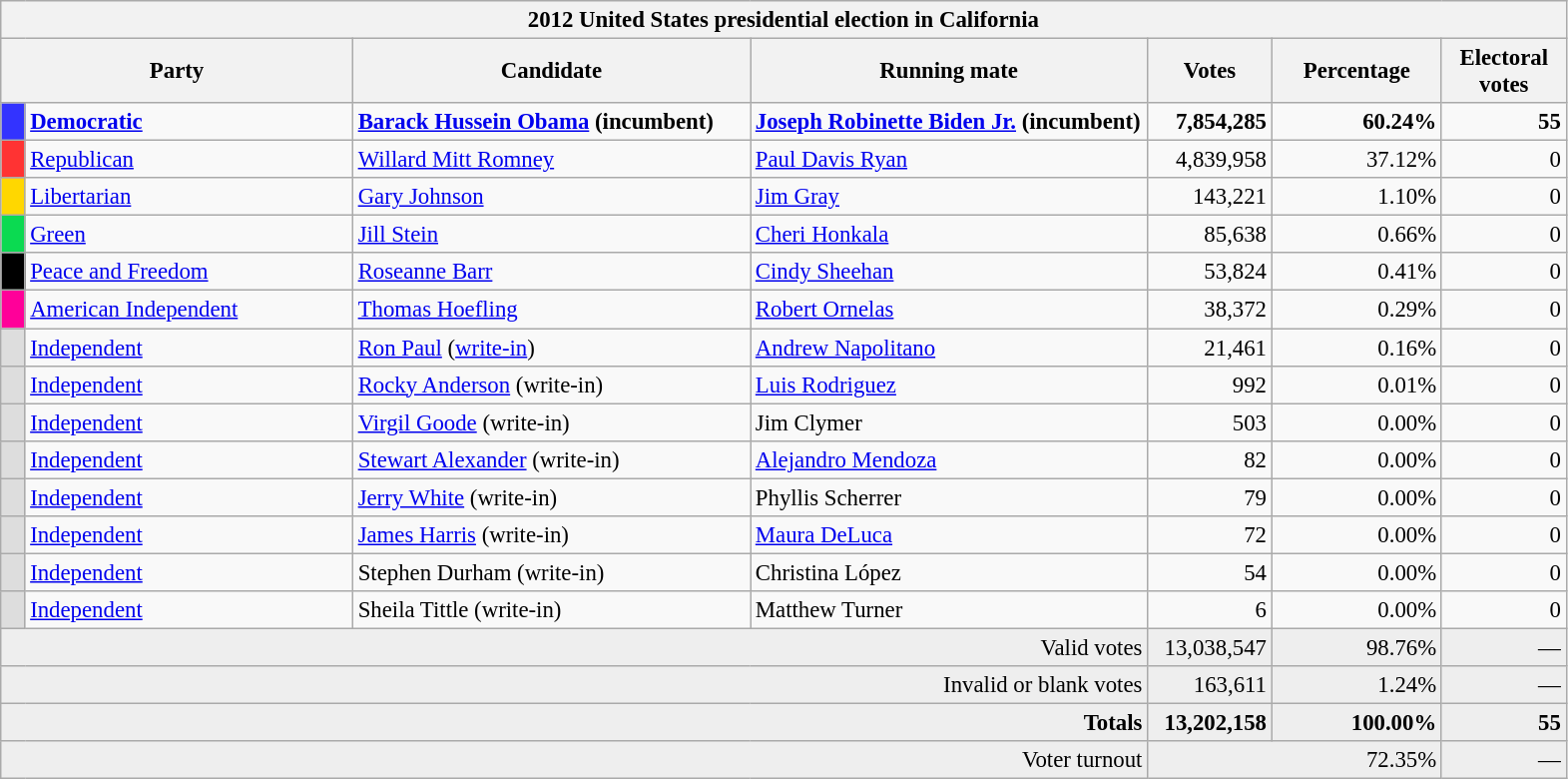<table class="wikitable" style="font-size: 95%;">
<tr>
<th colspan="7">2012 United States presidential election in California</th>
</tr>
<tr>
<th colspan="2" style="width: 15em">Party</th>
<th style="width: 17em">Candidate</th>
<th style="width: 17em">Running mate</th>
<th style="width: 5em">Votes</th>
<th style="width: 7em">Percentage</th>
<th style="width: 5em">Electoral votes</th>
</tr>
<tr>
<th style="background-color:#3333FF; width: 3px"></th>
<td style="width: 130px"><strong><a href='#'>Democratic</a></strong></td>
<td><strong><a href='#'>Barack Hussein Obama</a></strong> <strong>(incumbent)</strong></td>
<td><strong><a href='#'>Joseph Robinette Biden Jr.</a></strong> <strong>(incumbent)</strong></td>
<td align="right"><strong>7,854,285</strong></td>
<td align="right"><strong>60.24%</strong></td>
<td align="right"><strong>55</strong></td>
</tr>
<tr>
<th style="background-color:#FF3333; width: 3px"></th>
<td style="width: 130px"><a href='#'>Republican</a></td>
<td><a href='#'>Willard Mitt Romney</a></td>
<td><a href='#'>Paul Davis Ryan</a></td>
<td align="right">4,839,958</td>
<td align="right">37.12%</td>
<td align="right">0</td>
</tr>
<tr>
<th style="background-color:#FFD700; width: 3px"></th>
<td style="width: 130px"><a href='#'>Libertarian</a></td>
<td><a href='#'>Gary Johnson</a></td>
<td><a href='#'>Jim Gray</a></td>
<td align="right">143,221</td>
<td align="right">1.10%</td>
<td align="right">0</td>
</tr>
<tr>
<th style="background-color:#0BDA51; width: 3px"></th>
<td style="width: 130px"><a href='#'>Green</a></td>
<td><a href='#'>Jill Stein</a></td>
<td><a href='#'>Cheri Honkala</a></td>
<td align="right">85,638</td>
<td align="right">0.66%</td>
<td align="right">0</td>
</tr>
<tr>
<th style="background-color:#000000; width: 3px"></th>
<td style="width: 130px"><a href='#'>Peace and Freedom</a></td>
<td><a href='#'>Roseanne Barr</a></td>
<td><a href='#'>Cindy Sheehan</a></td>
<td align="right">53,824</td>
<td align="right">0.41%</td>
<td align="right">0</td>
</tr>
<tr>
<th style="background-color:#FF0099; width: 3px"></th>
<td style="width: 130px"><a href='#'>American Independent</a></td>
<td><a href='#'>Thomas Hoefling</a></td>
<td><a href='#'>Robert Ornelas</a></td>
<td align="right">38,372</td>
<td align="right">0.29%</td>
<td align="right">0</td>
</tr>
<tr>
<th style="background-color:#DDDDDD; width: 3px"></th>
<td style="width: 130px"><a href='#'>Independent</a></td>
<td><a href='#'>Ron Paul</a> (<a href='#'>write-in</a>)</td>
<td><a href='#'>Andrew Napolitano</a></td>
<td align="right">21,461</td>
<td align="right">0.16%</td>
<td align="right">0</td>
</tr>
<tr>
<th style="background-color:#DDDDDD; width: 3px"></th>
<td style="width: 130px"><a href='#'>Independent</a></td>
<td><a href='#'>Rocky Anderson</a> (write-in)</td>
<td><a href='#'>Luis Rodriguez</a></td>
<td align="right">992</td>
<td align="right">0.01%</td>
<td align="right">0</td>
</tr>
<tr>
<th style="background-color:#DDDDDD; width: 3px"></th>
<td style="width: 130px"><a href='#'>Independent</a></td>
<td><a href='#'>Virgil Goode</a> (write-in)</td>
<td>Jim Clymer</td>
<td align="right">503</td>
<td align="right">0.00%</td>
<td align="right">0</td>
</tr>
<tr>
<th style="background-color:#DDDDDD; width: 3px"></th>
<td style="width: 130px"><a href='#'>Independent</a></td>
<td><a href='#'>Stewart Alexander</a> (write-in)</td>
<td><a href='#'>Alejandro Mendoza</a></td>
<td align="right">82</td>
<td align="right">0.00%</td>
<td align="right">0</td>
</tr>
<tr>
<th style="background-color:#DDDDDD; width: 3px"></th>
<td style="width: 130px"><a href='#'>Independent</a></td>
<td><a href='#'>Jerry White</a> (write-in)</td>
<td>Phyllis Scherrer</td>
<td align="right">79</td>
<td align="right">0.00%</td>
<td align="right">0</td>
</tr>
<tr>
<th style="background-color:#DDDDDD; width: 3px"></th>
<td style="width: 130px"><a href='#'>Independent</a></td>
<td><a href='#'>James Harris</a> (write-in)</td>
<td><a href='#'>Maura DeLuca</a></td>
<td align="right">72</td>
<td align="right">0.00%</td>
<td align="right">0</td>
</tr>
<tr>
<th style="background-color:#DDDDDD; width: 3px"></th>
<td style="width: 130px"><a href='#'>Independent</a></td>
<td>Stephen Durham (write-in)</td>
<td>Christina López</td>
<td align="right">54</td>
<td align="right">0.00%</td>
<td align="right">0</td>
</tr>
<tr>
<th style="background-color:#DDDDDD; width: 3px"></th>
<td style="width: 130px"><a href='#'>Independent</a></td>
<td>Sheila Tittle (write-in)</td>
<td>Matthew Turner</td>
<td align="right">6</td>
<td align="right">0.00%</td>
<td align="right">0</td>
</tr>
<tr bgcolor="#EEEEEE">
<td colspan="4" align="right">Valid votes</td>
<td align="right">13,038,547</td>
<td align="right">98.76%</td>
<td align="right">—</td>
</tr>
<tr bgcolor="#EEEEEE">
<td colspan="4" align="right">Invalid or blank votes</td>
<td align="right">163,611</td>
<td align="right">1.24%</td>
<td align="right">—</td>
</tr>
<tr bgcolor="#EEEEEE">
<td colspan="4" align="right"><strong>Totals</strong></td>
<td align="right"><strong>13,202,158</strong></td>
<td align="right"><strong>100.00%</strong></td>
<td align="right"><strong>55</strong></td>
</tr>
<tr bgcolor="#EEEEEE">
<td colspan="4" align="right">Voter turnout</td>
<td colspan="2" align="right">72.35%</td>
<td align="right">—</td>
</tr>
</table>
